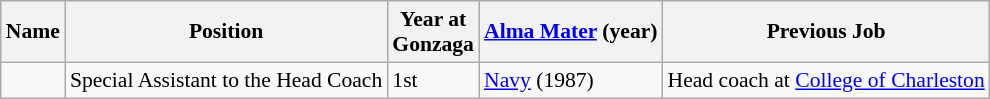<table class="wikitable sortable" style="font-size:90%;" border="1">
<tr>
<th>Name</th>
<th>Position</th>
<th>Year at<br>Gonzaga</th>
<th><a href='#'>Alma Mater</a> (year)</th>
<th ! class="unsortable">Previous Job</th>
</tr>
<tr>
<td></td>
<td>Special Assistant to the Head Coach</td>
<td>1st</td>
<td><a href='#'>Navy</a> (1987)</td>
<td>Head coach at <a href='#'>College of Charleston</a></td>
</tr>
</table>
